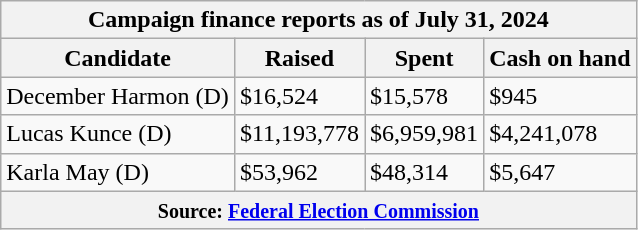<table class="wikitable sortable">
<tr>
<th colspan=4>Campaign finance reports as of July 31, 2024</th>
</tr>
<tr style="text-align:center;">
<th>Candidate</th>
<th>Raised</th>
<th>Spent</th>
<th>Cash on hand</th>
</tr>
<tr>
<td>December Harmon (D)</td>
<td>$16,524</td>
<td>$15,578</td>
<td>$945</td>
</tr>
<tr>
<td>Lucas Kunce (D)</td>
<td>$11,193,778</td>
<td>$6,959,981</td>
<td>$4,241,078</td>
</tr>
<tr>
<td>Karla May (D)</td>
<td>$53,962</td>
<td>$48,314</td>
<td>$5,647</td>
</tr>
<tr>
<th colspan="4"><small>Source: <a href='#'>Federal Election Commission</a></small></th>
</tr>
</table>
